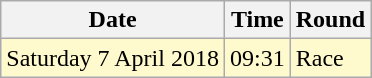<table class="wikitable">
<tr>
<th>Date</th>
<th>Time</th>
<th>Round</th>
</tr>
<tr>
<td style=background:lemonchiffon>Saturday 7 April 2018</td>
<td style=background:lemonchiffon>09:31</td>
<td style=background:lemonchiffon>Race</td>
</tr>
</table>
